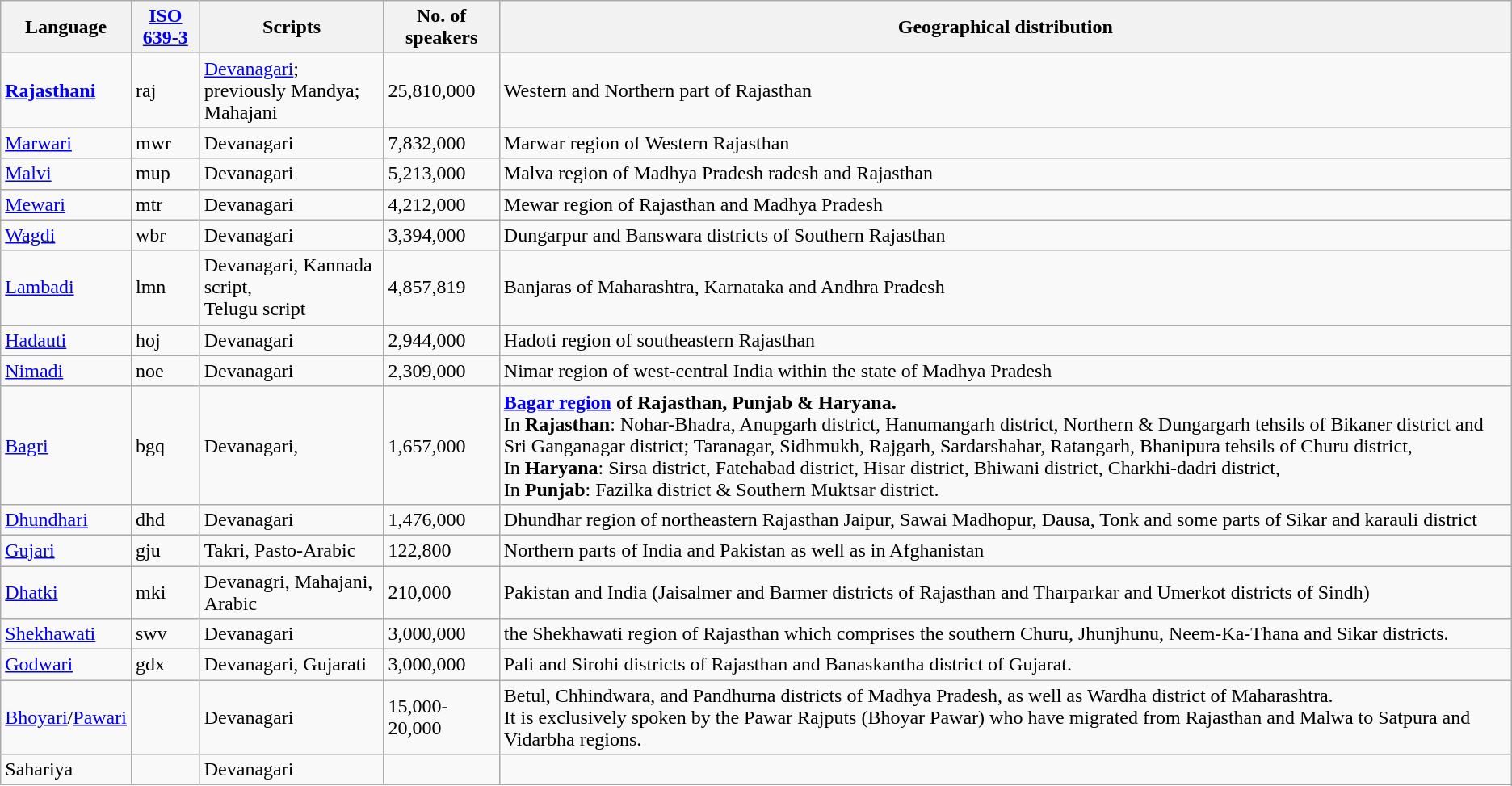<table class="wikitable sortable">
<tr>
<th>Language</th>
<th><a href='#'>ISO 639-3</a></th>
<th>Scripts</th>
<th data-sort-type="number">No. of speakers</th>
<th>Geographical distribution</th>
</tr>
<tr>
<td><strong><a href='#'>Rajasthani</a></strong></td>
<td>raj</td>
<td><a href='#'>Devanagari</a>; previously Mandya;<br>Mahajani</td>
<td>25,810,000</td>
<td>Western and Northern part of Rajasthan</td>
</tr>
<tr>
<td><a href='#'>Marwari</a></td>
<td>mwr</td>
<td>Devanagari</td>
<td>7,832,000</td>
<td>Marwar region of Western Rajasthan</td>
</tr>
<tr>
<td><a href='#'>Malvi</a></td>
<td>mup</td>
<td>Devanagari</td>
<td>5,213,000</td>
<td>Malva region of Madhya Pradesh radesh and Rajasthan</td>
</tr>
<tr>
<td><a href='#'>Mewari</a></td>
<td>mtr</td>
<td>Devanagari</td>
<td>4,212,000</td>
<td>Mewar region of Rajasthan and Madhya Pradesh</td>
</tr>
<tr>
<td><a href='#'>Wagdi</a></td>
<td>wbr</td>
<td>Devanagari</td>
<td>3,394,000</td>
<td>Dungarpur and Banswara districts of Southern Rajasthan</td>
</tr>
<tr>
<td><a href='#'>Lambadi</a></td>
<td>lmn</td>
<td>Devanagari,  Kannada script,<br>Telugu script</td>
<td>4,857,819</td>
<td>Banjaras of Maharashtra, Karnataka and Andhra Pradesh</td>
</tr>
<tr>
<td><a href='#'>Hadauti</a></td>
<td>hoj</td>
<td>Devanagari</td>
<td>2,944,000</td>
<td>Hadoti region of southeastern Rajasthan</td>
</tr>
<tr>
<td><a href='#'>Nimadi</a></td>
<td>noe</td>
<td>Devanagari</td>
<td>2,309,000</td>
<td>Nimar region of west-central India within the state of Madhya Pradesh</td>
</tr>
<tr>
<td><a href='#'>Bagri</a></td>
<td>bgq</td>
<td>Devanagari,</td>
<td>1,657,000</td>
<td><strong><a href='#'>Bagar region</a> of Rajasthan, Punjab & Haryana.</strong><br>In <strong>Rajasthan</strong>: Nohar-Bhadra, Anupgarh district, Hanumangarh district, Northern  & Dungargarh tehsils of Bikaner district and Sri Ganganagar district; Taranagar, Sidhmukh, Rajgarh, Sardarshahar, Ratangarh, Bhanipura tehsils of Churu district,<br>In <strong>Haryana</strong>: Sirsa district, Fatehabad district, Hisar district, Bhiwani district, Charkhi-dadri district,<br>In <strong>Punjab</strong>: Fazilka district & Southern Muktsar district.</td>
</tr>
<tr>
<td><a href='#'>Dhundhari</a></td>
<td>dhd</td>
<td>Devanagari</td>
<td>1,476,000</td>
<td>Dhundhar region of northeastern Rajasthan Jaipur, Sawai Madhopur, Dausa, Tonk and some parts of Sikar and karauli district</td>
</tr>
<tr>
<td><a href='#'>Gujari</a></td>
<td>gju</td>
<td>Takri, Pasto-Arabic</td>
<td>122,800</td>
<td>Northern parts of India and Pakistan as well as in Afghanistan</td>
</tr>
<tr>
<td><a href='#'>Dhatki</a></td>
<td>mki</td>
<td>Devanagri, Mahajani, Arabic</td>
<td>210,000</td>
<td>Pakistan and India (Jaisalmer and Barmer districts of Rajasthan and Tharparkar and Umerkot districts of Sindh)</td>
</tr>
<tr>
<td><a href='#'>Shekhawati</a></td>
<td>swv</td>
<td>Devanagari</td>
<td>3,000,000</td>
<td>the Shekhawati region of Rajasthan which comprises the southern Churu, Jhunjhunu, Neem-Ka-Thana and Sikar districts.</td>
</tr>
<tr>
<td><a href='#'>Godwari</a></td>
<td>gdx</td>
<td>Devanagari, Gujarati</td>
<td>3,000,000</td>
<td>Pali and Sirohi districts of Rajasthan and Banaskantha district of Gujarat.</td>
</tr>
<tr>
<td><a href='#'>Bhoyari</a>/<a href='#'>Pawari</a></td>
<td></td>
<td>Devanagari</td>
<td>15,000-20,000</td>
<td>Betul, Chhindwara, and Pandhurna districts of Madhya Pradesh, as well as Wardha district of Maharashtra.<br>It is exclusively spoken by the Pawar Rajputs (Bhoyar Pawar) who have migrated from Rajasthan and Malwa to Satpura and Vidarbha regions.</td>
</tr>
<tr>
<td>Sahariya</td>
<td></td>
<td>Devanagari</td>
<td></td>
</tr>
<tr>
</tr>
</table>
